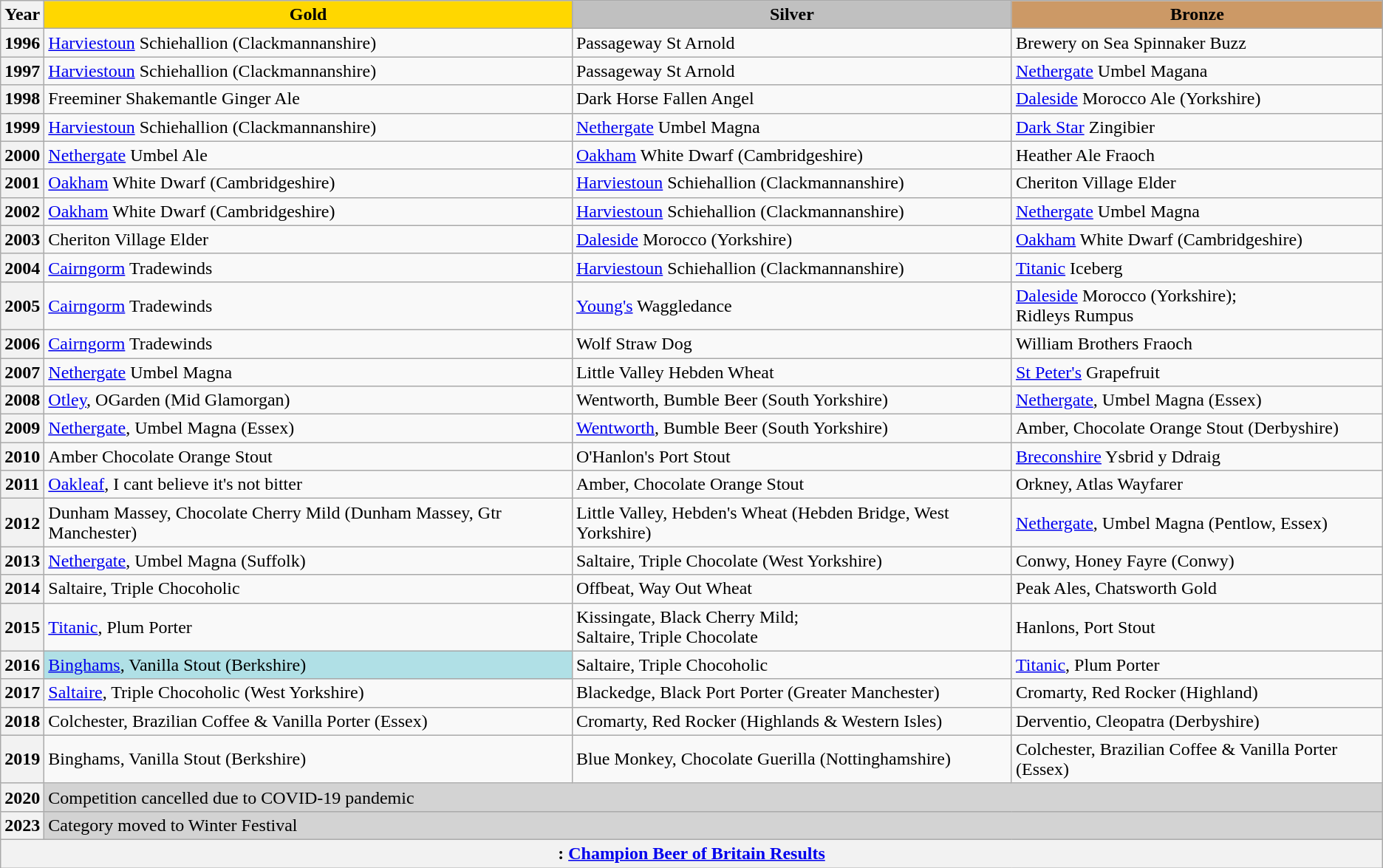<table class="wikitable">
<tr>
<th>Year</th>
<th style="background:gold;"><strong>Gold</strong></th>
<th style="background:silver;"><strong>Silver</strong></th>
<th style="background:#c96;"><strong>Bronze</strong></th>
</tr>
<tr>
<th>1996</th>
<td><a href='#'>Harviestoun</a> Schiehallion (Clackmannanshire)</td>
<td>Passageway St Arnold</td>
<td>Brewery on Sea Spinnaker Buzz</td>
</tr>
<tr>
<th>1997</th>
<td><a href='#'>Harviestoun</a> Schiehallion (Clackmannanshire)</td>
<td>Passageway St Arnold</td>
<td><a href='#'>Nethergate</a> Umbel Magana</td>
</tr>
<tr>
<th>1998</th>
<td>Freeminer Shakemantle Ginger Ale</td>
<td>Dark Horse Fallen Angel</td>
<td><a href='#'>Daleside</a> Morocco Ale (Yorkshire)</td>
</tr>
<tr>
<th>1999</th>
<td><a href='#'>Harviestoun</a> Schiehallion (Clackmannanshire)</td>
<td><a href='#'>Nethergate</a> Umbel Magna</td>
<td><a href='#'>Dark Star</a> Zingibier</td>
</tr>
<tr>
<th>2000</th>
<td><a href='#'>Nethergate</a> Umbel Ale</td>
<td><a href='#'>Oakham</a> White Dwarf (Cambridgeshire)</td>
<td>Heather Ale Fraoch</td>
</tr>
<tr>
<th>2001</th>
<td><a href='#'>Oakham</a> White Dwarf (Cambridgeshire)</td>
<td><a href='#'>Harviestoun</a> Schiehallion (Clackmannanshire)</td>
<td>Cheriton Village Elder</td>
</tr>
<tr>
<th>2002</th>
<td><a href='#'>Oakham</a> White Dwarf (Cambridgeshire)</td>
<td><a href='#'>Harviestoun</a> Schiehallion (Clackmannanshire)</td>
<td><a href='#'>Nethergate</a> Umbel Magna</td>
</tr>
<tr>
<th>2003</th>
<td>Cheriton Village Elder</td>
<td><a href='#'>Daleside</a> Morocco (Yorkshire)</td>
<td><a href='#'>Oakham</a> White Dwarf (Cambridgeshire)</td>
</tr>
<tr>
<th>2004</th>
<td><a href='#'>Cairngorm</a> Tradewinds</td>
<td><a href='#'>Harviestoun</a> Schiehallion (Clackmannanshire)</td>
<td><a href='#'>Titanic</a> Iceberg</td>
</tr>
<tr>
<th>2005</th>
<td><a href='#'>Cairngorm</a> Tradewinds</td>
<td><a href='#'>Young's</a> Waggledance</td>
<td><a href='#'>Daleside</a> Morocco (Yorkshire);<br> Ridleys Rumpus</td>
</tr>
<tr>
<th>2006</th>
<td><a href='#'>Cairngorm</a> Tradewinds</td>
<td>Wolf Straw Dog</td>
<td>William Brothers Fraoch</td>
</tr>
<tr>
<th>2007</th>
<td><a href='#'>Nethergate</a> Umbel Magna</td>
<td>Little Valley Hebden Wheat</td>
<td><a href='#'>St Peter's</a> Grapefruit</td>
</tr>
<tr>
<th>2008</th>
<td><a href='#'>Otley</a>, OGarden (Mid Glamorgan)</td>
<td>Wentworth, Bumble Beer (South Yorkshire)</td>
<td><a href='#'>Nethergate</a>, Umbel Magna (Essex)</td>
</tr>
<tr>
<th>2009</th>
<td><a href='#'>Nethergate</a>, Umbel Magna (Essex)</td>
<td><a href='#'>Wentworth</a>, Bumble Beer (South Yorkshire)</td>
<td>Amber, Chocolate Orange Stout (Derbyshire)</td>
</tr>
<tr>
<th>2010</th>
<td>Amber Chocolate Orange Stout</td>
<td>O'Hanlon's Port Stout</td>
<td><a href='#'>Breconshire</a> Ysbrid y Ddraig</td>
</tr>
<tr>
<th>2011</th>
<td><a href='#'>Oakleaf</a>, I cant believe it's not bitter</td>
<td>Amber, Chocolate Orange Stout</td>
<td>Orkney, Atlas Wayfarer</td>
</tr>
<tr>
<th>2012</th>
<td>Dunham Massey, Chocolate Cherry Mild (Dunham Massey, Gtr Manchester)</td>
<td>Little Valley, Hebden's Wheat (Hebden Bridge, West Yorkshire)</td>
<td><a href='#'>Nethergate</a>, Umbel Magna (Pentlow, Essex)</td>
</tr>
<tr>
<th>2013</th>
<td><a href='#'>Nethergate</a>, Umbel Magna (Suffolk)</td>
<td>Saltaire, Triple Chocolate (West Yorkshire)</td>
<td>Conwy, Honey Fayre (Conwy)</td>
</tr>
<tr>
<th>2014</th>
<td>Saltaire, Triple Chocoholic</td>
<td>Offbeat, Way Out Wheat</td>
<td>Peak Ales, Chatsworth Gold</td>
</tr>
<tr>
<th>2015</th>
<td><a href='#'>Titanic</a>, Plum Porter</td>
<td>Kissingate, Black Cherry Mild;<br> Saltaire, Triple Chocolate</td>
<td>Hanlons, Port Stout</td>
</tr>
<tr>
<th>2016</th>
<td style="background:powderblue;"><a href='#'>Binghams</a>, Vanilla Stout (Berkshire)</td>
<td>Saltaire, Triple Chocoholic</td>
<td><a href='#'>Titanic</a>, Plum Porter</td>
</tr>
<tr>
<th>2017</th>
<td><a href='#'>Saltaire</a>, Triple Chocoholic (West Yorkshire)</td>
<td>Blackedge, Black Port Porter (Greater Manchester)</td>
<td>Cromarty, Red Rocker (Highland)</td>
</tr>
<tr>
<th>2018</th>
<td>Colchester, Brazilian Coffee & Vanilla Porter (Essex)</td>
<td>Cromarty, Red Rocker (Highlands & Western Isles)</td>
<td>Derventio, Cleopatra (Derbyshire)</td>
</tr>
<tr>
<th>2019</th>
<td>Binghams, Vanilla Stout (Berkshire) </td>
<td>Blue Monkey, Chocolate Guerilla (Nottinghamshire)</td>
<td>Colchester, Brazilian Coffee & Vanilla Porter (Essex)</td>
</tr>
<tr>
<th>2020</th>
<td style="background:lightgray;" colspan="3">Competition cancelled due to COVID-19 pandemic</td>
</tr>
<tr>
<th>2023</th>
<td style="background:lightgray;" colspan="3">Category moved to Winter Festival</td>
</tr>
<tr>
<th colspan="4">: <a href='#'>Champion Beer of Britain Results</a></th>
</tr>
</table>
